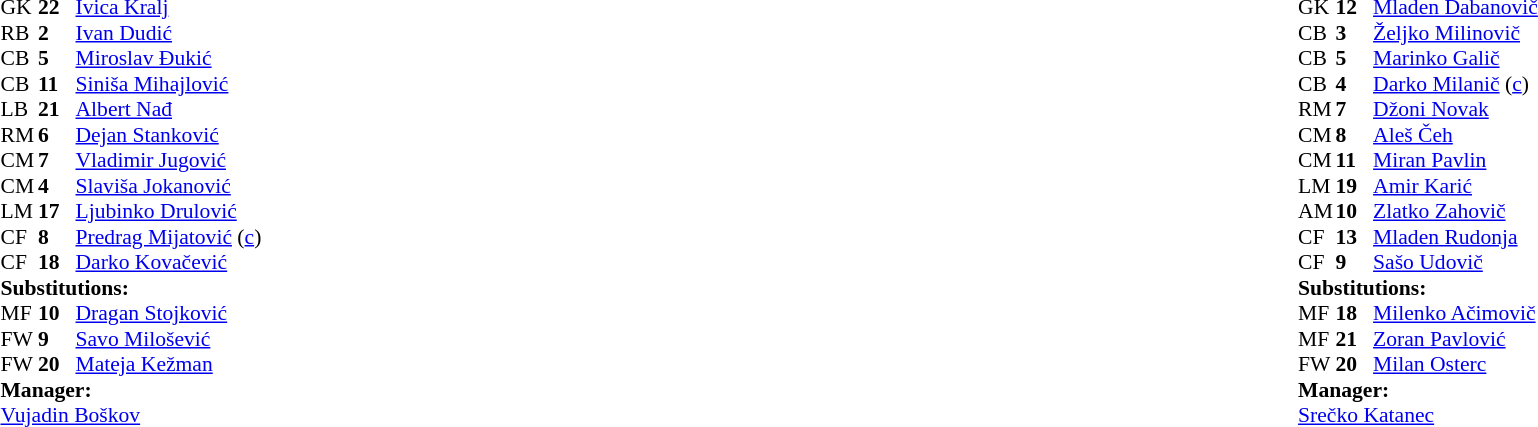<table style="width:100%;">
<tr>
<td style="vertical-align:top; width:40%;"><br><table style="font-size:90%" cellspacing="0" cellpadding="0">
<tr>
<th width="25"></th>
<th width="25"></th>
</tr>
<tr>
<td>GK</td>
<td><strong>22</strong></td>
<td><a href='#'>Ivica Kralj</a></td>
</tr>
<tr>
<td>RB</td>
<td><strong>2</strong></td>
<td><a href='#'>Ivan Dudić</a></td>
</tr>
<tr>
<td>CB</td>
<td><strong>5</strong></td>
<td><a href='#'>Miroslav Đukić</a></td>
</tr>
<tr>
<td>CB</td>
<td><strong>11</strong></td>
<td><a href='#'>Siniša Mihajlović</a></td>
<td></td>
</tr>
<tr>
<td>LB</td>
<td><strong>21</strong></td>
<td><a href='#'>Albert Nađ</a></td>
</tr>
<tr>
<td>RM</td>
<td><strong>6</strong></td>
<td><a href='#'>Dejan Stanković</a></td>
<td></td>
<td></td>
</tr>
<tr>
<td>CM</td>
<td><strong>7</strong></td>
<td><a href='#'>Vladimir Jugović</a></td>
</tr>
<tr>
<td>CM</td>
<td><strong>4</strong></td>
<td><a href='#'>Slaviša Jokanović</a></td>
</tr>
<tr>
<td>LM</td>
<td><strong>17</strong></td>
<td><a href='#'>Ljubinko Drulović</a></td>
</tr>
<tr>
<td>CF</td>
<td><strong>8</strong></td>
<td><a href='#'>Predrag Mijatović</a> (<a href='#'>c</a>)</td>
<td></td>
<td></td>
</tr>
<tr>
<td>CF</td>
<td><strong>18</strong></td>
<td><a href='#'>Darko Kovačević</a></td>
<td></td>
<td></td>
</tr>
<tr>
<td colspan=3><strong>Substitutions:</strong></td>
</tr>
<tr>
<td>MF</td>
<td><strong>10</strong></td>
<td><a href='#'>Dragan Stojković</a></td>
<td></td>
<td></td>
</tr>
<tr>
<td>FW</td>
<td><strong>9</strong></td>
<td><a href='#'>Savo Milošević</a></td>
<td></td>
<td></td>
</tr>
<tr>
<td>FW</td>
<td><strong>20</strong></td>
<td><a href='#'>Mateja Kežman</a></td>
<td></td>
<td></td>
</tr>
<tr>
<td colspan=3><strong>Manager:</strong></td>
</tr>
<tr>
<td colspan=3><a href='#'>Vujadin Boškov</a></td>
</tr>
</table>
</td>
<td valign="top"></td>
<td style="vertical-align:top; width:50%;"><br><table style="font-size:90%; margin:auto;" cellspacing="0" cellpadding="0">
<tr>
<th width=25></th>
<th width=25></th>
</tr>
<tr>
<td>GK</td>
<td><strong>12</strong></td>
<td><a href='#'>Mladen Dabanovič</a></td>
</tr>
<tr>
<td>CB</td>
<td><strong>3</strong></td>
<td><a href='#'>Željko Milinovič</a></td>
</tr>
<tr>
<td>CB</td>
<td><strong>5</strong></td>
<td><a href='#'>Marinko Galič</a></td>
</tr>
<tr>
<td>CB</td>
<td><strong>4</strong></td>
<td><a href='#'>Darko Milanič</a> (<a href='#'>c</a>)</td>
<td></td>
</tr>
<tr>
<td>RM</td>
<td><strong>7</strong></td>
<td><a href='#'>Džoni Novak</a></td>
</tr>
<tr>
<td>CM</td>
<td><strong>8</strong></td>
<td><a href='#'>Aleš Čeh</a></td>
</tr>
<tr>
<td>CM</td>
<td><strong>11</strong></td>
<td><a href='#'>Miran Pavlin</a></td>
<td></td>
<td></td>
</tr>
<tr>
<td>LM</td>
<td><strong>19</strong></td>
<td><a href='#'>Amir Karić</a></td>
<td></td>
<td></td>
</tr>
<tr>
<td>AM</td>
<td><strong>10</strong></td>
<td><a href='#'>Zlatko Zahovič</a></td>
</tr>
<tr>
<td>CF</td>
<td><strong>13</strong></td>
<td><a href='#'>Mladen Rudonja</a></td>
</tr>
<tr>
<td>CF</td>
<td><strong>9</strong></td>
<td><a href='#'>Sašo Udovič</a></td>
<td></td>
<td></td>
</tr>
<tr>
<td colspan=3><strong>Substitutions:</strong></td>
</tr>
<tr>
<td>MF</td>
<td><strong>18</strong></td>
<td><a href='#'>Milenko Ačimovič</a></td>
<td></td>
<td></td>
</tr>
<tr>
<td>MF</td>
<td><strong>21</strong></td>
<td><a href='#'>Zoran Pavlović</a></td>
<td></td>
<td></td>
</tr>
<tr>
<td>FW</td>
<td><strong>20</strong></td>
<td><a href='#'>Milan Osterc</a></td>
<td></td>
<td></td>
</tr>
<tr>
<td colspan=3><strong>Manager:</strong></td>
</tr>
<tr>
<td colspan=3><a href='#'>Srečko Katanec</a></td>
</tr>
</table>
</td>
</tr>
</table>
